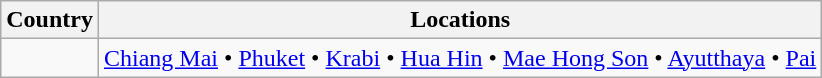<table class="wikitable">
<tr>
<th>Country</th>
<th>Locations</th>
</tr>
<tr>
<td></td>
<td><a href='#'>Chiang Mai</a> • <a href='#'>Phuket</a> • <a href='#'>Krabi</a> • <a href='#'>Hua Hin</a> • <a href='#'>Mae Hong Son</a> • <a href='#'>Ayutthaya</a> • <a href='#'>Pai</a></td>
</tr>
</table>
